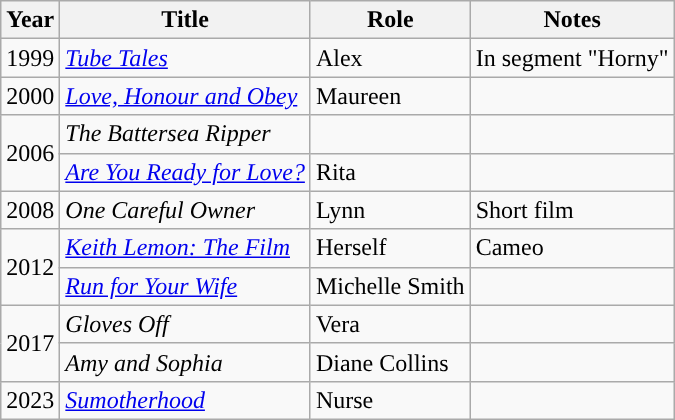<table class="wikitable sortable">
<tr>
<th>Year</th>
<th>Title</th>
<th>Role</th>
<th class="unsortable">Notes</th>
</tr>
<tr>
<td>1999</td>
<td><em><a href='#'>Tube Tales</a></em></td>
<td>Alex</td>
<td>In segment "Horny"</td>
</tr>
<tr>
<td>2000</td>
<td><em><a href='#'>Love, Honour and Obey</a></em></td>
<td>Maureen</td>
<td></td>
</tr>
<tr>
<td rowspan=2>2006</td>
<td><em>The Battersea Ripper</em></td>
<td></td>
<td></td>
</tr>
<tr>
<td><em><a href='#'>Are You Ready for Love?</a></em></td>
<td>Rita</td>
<td></td>
</tr>
<tr>
<td>2008</td>
<td><em>One Careful Owner</em></td>
<td>Lynn</td>
<td>Short film</td>
</tr>
<tr>
<td rowspan=2>2012</td>
<td><em><a href='#'>Keith Lemon: The Film</a></em></td>
<td>Herself</td>
<td>Cameo</td>
</tr>
<tr>
<td><em><a href='#'>Run for Your Wife</a></em></td>
<td>Michelle Smith</td>
<td></td>
</tr>
<tr>
<td rowspan=2>2017</td>
<td><em>Gloves Off</em></td>
<td>Vera</td>
<td></td>
</tr>
<tr>
<td><em>Amy and Sophia</em></td>
<td>Diane Collins</td>
<td></td>
</tr>
<tr>
<td>2023</td>
<td><em><a href='#'>Sumotherhood</a></em></td>
<td>Nurse</td>
<td></td>
</tr>
</table>
